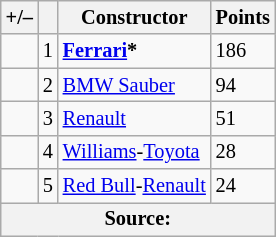<table class="wikitable" style="font-size: 85%;">
<tr>
<th>+/–</th>
<th></th>
<th>Constructor</th>
<th>Points</th>
</tr>
<tr>
<td></td>
<td align="center">1</td>
<td> <strong><a href='#'>Ferrari</a>*</strong></td>
<td>186</td>
</tr>
<tr>
<td></td>
<td align="center">2</td>
<td> <a href='#'>BMW Sauber</a></td>
<td>94</td>
</tr>
<tr>
<td></td>
<td align="center">3</td>
<td> <a href='#'>Renault</a></td>
<td>51</td>
</tr>
<tr>
<td></td>
<td align="center">4</td>
<td> <a href='#'>Williams</a>-<a href='#'>Toyota</a></td>
<td>28</td>
</tr>
<tr>
<td></td>
<td align="center">5</td>
<td> <a href='#'>Red Bull</a>-<a href='#'>Renault</a></td>
<td>24</td>
</tr>
<tr>
<th colspan=4>Source:</th>
</tr>
</table>
